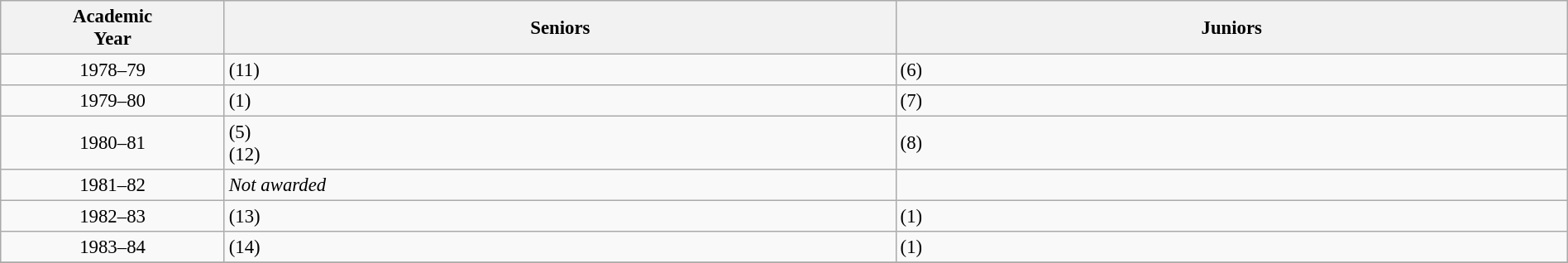<table class="wikitable" width="100%" style="font-size:95%;">
<tr>
<th width=10%>Academic<br>Year</th>
<th width="30%">Seniors</th>
<th width="30%">Juniors</th>
</tr>
<tr>
<td align=center>1978–79</td>
<td> (11)</td>
<td> (6)</td>
</tr>
<tr>
<td align=center>1979–80</td>
<td> (1)</td>
<td> (7)</td>
</tr>
<tr>
<td align=center>1980–81</td>
<td> (5)<br> (12)</td>
<td> (8)</td>
</tr>
<tr>
<td align=center>1981–82</td>
<td><em>Not awarded</em></td>
<td></td>
</tr>
<tr>
<td align=center>1982–83</td>
<td> (13)</td>
<td> (1)</td>
</tr>
<tr>
<td align=center>1983–84</td>
<td> (14)</td>
<td> (1)</td>
</tr>
<tr>
</tr>
</table>
